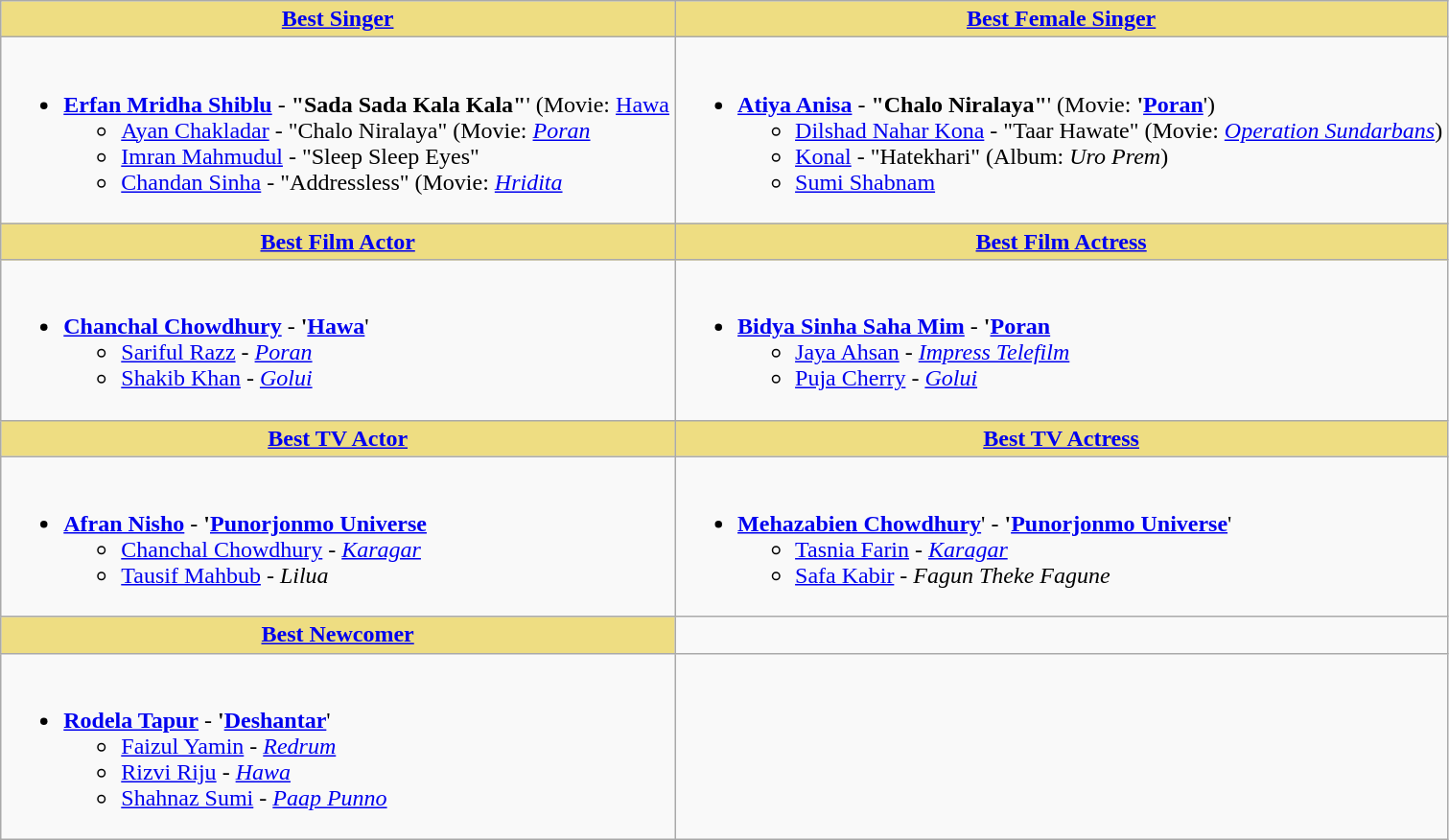<table class=wikitable style="width=80%">
<tr>
<th style="background:#EEDD82; width=40%"><a href='#'>Best Singer</a></th>
<th style="background:#EEDD82; width=40%"><a href='#'>Best Female Singer</a></th>
</tr>
<tr>
<td><br><ul><li><strong><a href='#'>Erfan Mridha Shiblu</a></strong> - <strong>"Sada Sada Kala Kala"</strong>' (Movie: <a href='#'>Hawa</a><ul><li><a href='#'>Ayan Chakladar</a> - "Chalo Niralaya" (Movie: <em><a href='#'>Poran</a></em></li><li><a href='#'>Imran Mahmudul</a> - "Sleep Sleep Eyes"</li><li><a href='#'>Chandan Sinha</a> - "Addressless" (Movie: <em><a href='#'>Hridita</a></em></li></ul></li></ul></td>
<td><br><ul><li><strong><a href='#'>Atiya Anisa</a></strong> - <strong>"Chalo Niralaya"</strong>' (Movie: <strong>'<a href='#'>Poran</a></strong>')<ul><li><a href='#'>Dilshad Nahar Kona</a> - "Taar Hawate" (Movie: <em><a href='#'>Operation Sundarbans</a></em>)</li><li><a href='#'>Konal</a> - "Hatekhari" (Album: <em>Uro Prem</em>)</li><li><a href='#'>Sumi Shabnam</a></li></ul></li></ul></td>
</tr>
<tr>
<th style="background:#EEDD82; width=40%"><a href='#'>Best Film Actor</a></th>
<th style="background:#EEDD82; width=40%"><a href='#'>Best Film Actress</a></th>
</tr>
<tr>
<td valign="top"><br><ul><li><strong><a href='#'>Chanchal Chowdhury</a></strong> - <strong>'<a href='#'>Hawa</a></strong>'<ul><li><a href='#'>Sariful Razz</a> - <em><a href='#'>Poran</a></em></li><li><a href='#'>Shakib Khan</a> - <em><a href='#'>Golui</a></em></li></ul></li></ul></td>
<td valign="top"><br><ul><li><strong><a href='#'>Bidya Sinha Saha Mim</a></strong> - <strong>'<a href='#'>Poran</a></strong><ul><li><a href='#'>Jaya Ahsan</a> - <em><a href='#'>Impress Telefilm</a></em></li><li><a href='#'>Puja Cherry</a> - <em><a href='#'>Golui</a></em></li></ul></li></ul></td>
</tr>
<tr>
<th style="background:#EEDD82; width=40%"><a href='#'>Best TV Actor</a></th>
<th style="background:#EEDD82; width=40%"><a href='#'>Best TV Actress</a></th>
</tr>
<tr>
<td><br><ul><li><strong><a href='#'>Afran Nisho</a></strong> - <strong>'<a href='#'>Punorjonmo Universe</a></strong><ul><li><a href='#'>Chanchal Chowdhury</a> - <em><a href='#'>Karagar</a></em></li><li><a href='#'>Tausif Mahbub</a> - <em>Lilua</em></li></ul></li></ul></td>
<td><br><ul><li><strong><a href='#'>Mehazabien Chowdhury</a></strong>' - <strong>'<a href='#'>Punorjonmo Universe</a></strong>'<ul><li><a href='#'>Tasnia Farin</a> - <em><a href='#'>Karagar</a></em></li><li><a href='#'>Safa Kabir</a> - <em>Fagun Theke Fagune</em></li></ul></li></ul></td>
</tr>
<tr>
<th style="background:#EEDD82; width=40%"><a href='#'>Best Newcomer</a></th>
<td></td>
</tr>
<tr>
<td><br><ul><li><strong><a href='#'>Rodela Tapur</a></strong> - <strong>'<a href='#'>Deshantar</a></strong>'<ul><li><a href='#'>Faizul Yamin</a> - <em><a href='#'>Redrum</a></em></li><li><a href='#'>Rizvi Riju</a> - <em><a href='#'>Hawa</a></em></li><li><a href='#'>Shahnaz Sumi</a> - <em><a href='#'>Paap Punno</a></em></li></ul></li></ul></td>
</tr>
</table>
